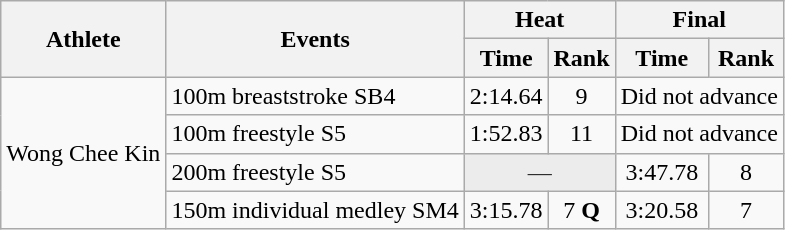<table class="wikitable">
<tr>
<th rowspan="2">Athlete</th>
<th rowspan="2">Events</th>
<th colspan="2">Heat</th>
<th colspan="2">Final</th>
</tr>
<tr>
<th>Time</th>
<th>Rank</th>
<th>Time</th>
<th>Rank</th>
</tr>
<tr>
<td rowspan="4">Wong Chee Kin</td>
<td>100m breaststroke SB4</td>
<td align="center">2:14.64</td>
<td align="center">9</td>
<td colspan="2" align="center">Did not advance</td>
</tr>
<tr>
<td>100m freestyle S5</td>
<td align="center">1:52.83</td>
<td align="center">11</td>
<td colspan="2" align="center">Did not advance</td>
</tr>
<tr>
<td>200m freestyle S5</td>
<td colspan="2" align="center" style="background: var(--background-color-interactive, #ececec); color: var(--color-base, #2C2C2C); vertical-align: middle; text-align: center; " class="table-na">—</td>
<td align="center">3:47.78</td>
<td align="center">8</td>
</tr>
<tr>
<td>150m individual medley SM4</td>
<td align="center">3:15.78</td>
<td align="center">7 <strong>Q</strong></td>
<td align="center">3:20.58</td>
<td align="center">7</td>
</tr>
</table>
